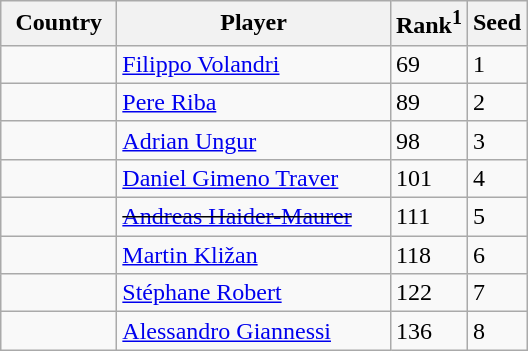<table class="sortable wikitable">
<tr>
<th width="70">Country</th>
<th width="175">Player</th>
<th>Rank<sup>1</sup></th>
<th>Seed</th>
</tr>
<tr>
<td></td>
<td><a href='#'>Filippo Volandri</a></td>
<td>69</td>
<td>1</td>
</tr>
<tr>
<td></td>
<td><a href='#'>Pere Riba</a></td>
<td>89</td>
<td>2</td>
</tr>
<tr>
<td></td>
<td><a href='#'>Adrian Ungur</a></td>
<td>98</td>
<td>3</td>
</tr>
<tr>
<td></td>
<td><a href='#'>Daniel Gimeno Traver</a></td>
<td>101</td>
<td>4</td>
</tr>
<tr>
<td></td>
<td><s><a href='#'>Andreas Haider-Maurer</a></s></td>
<td>111</td>
<td>5</td>
</tr>
<tr>
<td></td>
<td><a href='#'>Martin Kližan</a></td>
<td>118</td>
<td>6</td>
</tr>
<tr>
<td></td>
<td><a href='#'>Stéphane Robert</a></td>
<td>122</td>
<td>7</td>
</tr>
<tr>
<td></td>
<td><a href='#'>Alessandro Giannessi</a></td>
<td>136</td>
<td>8</td>
</tr>
</table>
